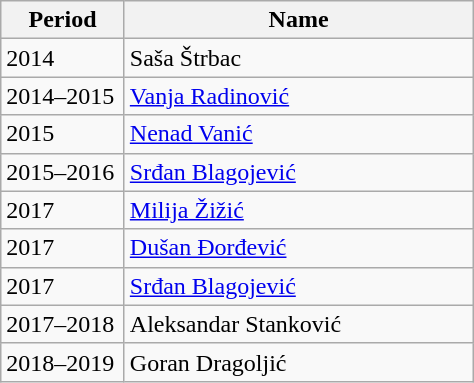<table class="wikitable">
<tr>
<th width="75">Period</th>
<th width="225">Name</th>
</tr>
<tr>
<td>2014</td>
<td> Saša Štrbac</td>
</tr>
<tr>
<td>2014–2015</td>
<td> <a href='#'>Vanja Radinović</a></td>
</tr>
<tr>
<td>2015</td>
<td> <a href='#'>Nenad Vanić</a></td>
</tr>
<tr>
<td>2015–2016</td>
<td> <a href='#'>Srđan Blagojević</a></td>
</tr>
<tr>
<td>2017</td>
<td> <a href='#'>Milija Žižić</a></td>
</tr>
<tr>
<td>2017</td>
<td> <a href='#'>Dušan Đorđević</a></td>
</tr>
<tr>
<td>2017</td>
<td> <a href='#'>Srđan Blagojević</a></td>
</tr>
<tr>
<td>2017–2018</td>
<td> Aleksandar Stanković</td>
</tr>
<tr>
<td>2018–2019</td>
<td> Goran Dragoljić</td>
</tr>
</table>
